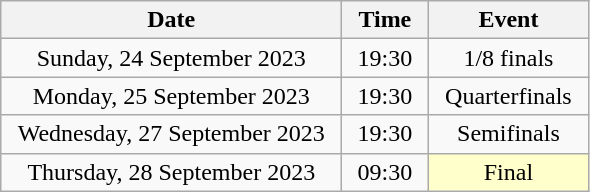<table class = "wikitable" style="text-align:center;">
<tr>
<th width=220>Date</th>
<th width=50>Time</th>
<th width=100>Event</th>
</tr>
<tr>
<td>Sunday, 24 September 2023</td>
<td>19:30</td>
<td>1/8 finals</td>
</tr>
<tr>
<td>Monday, 25 September 2023</td>
<td>19:30</td>
<td>Quarterfinals</td>
</tr>
<tr>
<td>Wednesday, 27 September 2023</td>
<td>19:30</td>
<td>Semifinals</td>
</tr>
<tr>
<td>Thursday, 28 September 2023</td>
<td>09:30</td>
<td bgcolor=ffffcc>Final</td>
</tr>
</table>
